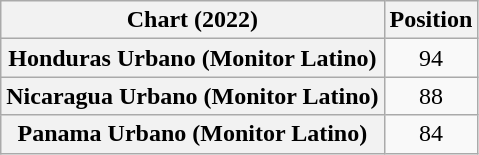<table class="wikitable sortable plainrowheaders" style="text-align:center">
<tr>
<th scope="col">Chart (2022)</th>
<th scope="col">Position</th>
</tr>
<tr>
<th scope="row">Honduras Urbano (Monitor Latino)</th>
<td>94</td>
</tr>
<tr>
<th scope="row">Nicaragua Urbano (Monitor Latino)</th>
<td>88</td>
</tr>
<tr>
<th scope="row">Panama Urbano (Monitor Latino)</th>
<td>84</td>
</tr>
</table>
